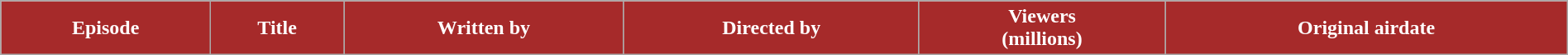<table class="wikitable plainrowheaders" style="width:100%;">
<tr style="color:#fff;">
<th style="background:#A62A2A;">Episode</th>
<th style="background:#A62A2A;">Title</th>
<th style="background:#A62A2A;">Written by</th>
<th style="background:#A62A2A;">Directed by</th>
<th style="background:#A62A2A;">Viewers<br>(millions)</th>
<th style="background:#A62A2A;">Original airdate<br>



</th>
</tr>
</table>
